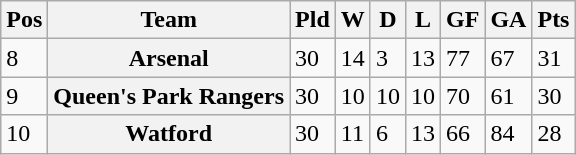<table class="wikitable">
<tr>
<th><abbr>Pos</abbr></th>
<th>Team</th>
<th><abbr>Pld</abbr></th>
<th><abbr>W</abbr></th>
<th><abbr>D</abbr></th>
<th><abbr>L</abbr></th>
<th><abbr>GF</abbr></th>
<th><abbr>GA</abbr></th>
<th><abbr>Pts</abbr></th>
</tr>
<tr>
<td>8</td>
<th>Arsenal</th>
<td>30</td>
<td>14</td>
<td>3</td>
<td>13</td>
<td>77</td>
<td>67</td>
<td>31</td>
</tr>
<tr>
<td>9</td>
<th>Queen's Park Rangers</th>
<td>30</td>
<td>10</td>
<td>10</td>
<td>10</td>
<td>70</td>
<td>61</td>
<td>30</td>
</tr>
<tr>
<td>10</td>
<th>Watford</th>
<td>30</td>
<td>11</td>
<td>6</td>
<td>13</td>
<td>66</td>
<td>84</td>
<td>28</td>
</tr>
</table>
